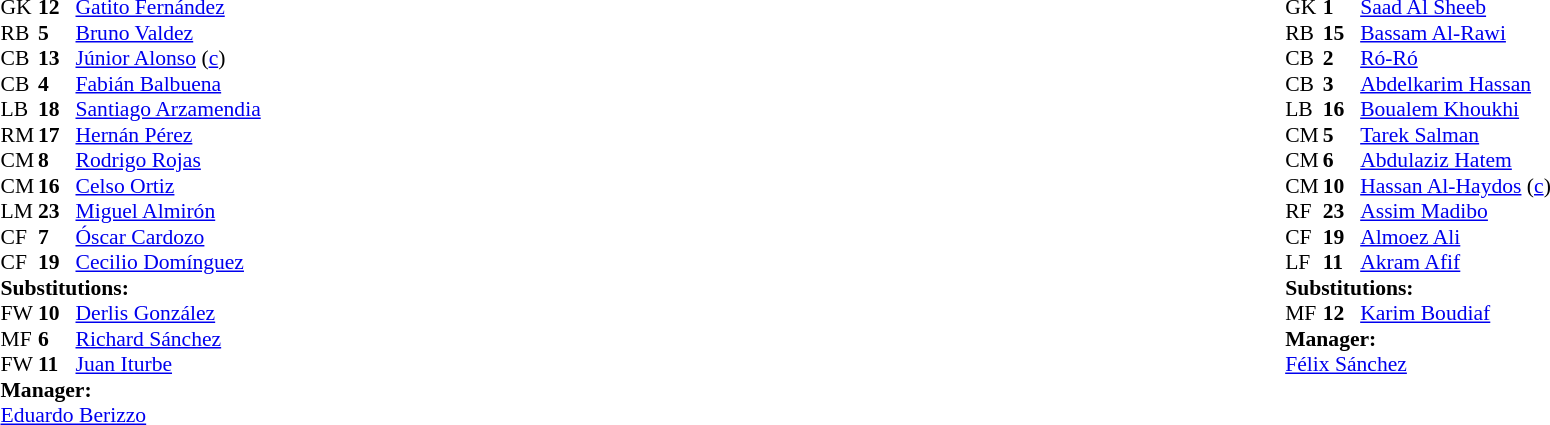<table width="100%">
<tr>
<td valign="top" width="40%"><br><table style="font-size:90%" cellspacing="0" cellpadding="0">
<tr>
<th width=25></th>
<th width=25></th>
</tr>
<tr>
<td>GK</td>
<td><strong>12</strong></td>
<td><a href='#'>Gatito Fernández</a></td>
</tr>
<tr>
<td>RB</td>
<td><strong>5</strong></td>
<td><a href='#'>Bruno Valdez</a></td>
</tr>
<tr>
<td>CB</td>
<td><strong>13</strong></td>
<td><a href='#'>Júnior Alonso</a> (<a href='#'>c</a>)</td>
</tr>
<tr>
<td>CB</td>
<td><strong>4</strong></td>
<td><a href='#'>Fabián Balbuena</a></td>
<td></td>
</tr>
<tr>
<td>LB</td>
<td><strong>18</strong></td>
<td><a href='#'>Santiago Arzamendia</a></td>
</tr>
<tr>
<td>RM</td>
<td><strong>17</strong></td>
<td><a href='#'>Hernán Pérez</a></td>
<td></td>
<td></td>
</tr>
<tr>
<td>CM</td>
<td><strong>8</strong></td>
<td><a href='#'>Rodrigo Rojas</a></td>
<td></td>
<td></td>
</tr>
<tr>
<td>CM</td>
<td><strong>16</strong></td>
<td><a href='#'>Celso Ortiz</a></td>
</tr>
<tr>
<td>LM</td>
<td><strong>23</strong></td>
<td><a href='#'>Miguel Almirón</a></td>
</tr>
<tr>
<td>CF</td>
<td><strong>7</strong></td>
<td><a href='#'>Óscar Cardozo</a></td>
</tr>
<tr>
<td>CF</td>
<td><strong>19</strong></td>
<td><a href='#'>Cecilio Domínguez</a></td>
<td></td>
<td></td>
</tr>
<tr>
<td colspan=3><strong>Substitutions:</strong></td>
</tr>
<tr>
<td>FW</td>
<td><strong>10</strong></td>
<td><a href='#'>Derlis González</a></td>
<td></td>
<td></td>
</tr>
<tr>
<td>MF</td>
<td><strong>6</strong></td>
<td><a href='#'>Richard Sánchez</a></td>
<td></td>
<td></td>
</tr>
<tr>
<td>FW</td>
<td><strong>11</strong></td>
<td><a href='#'>Juan Iturbe</a></td>
<td></td>
<td></td>
</tr>
<tr>
<td colspan=3><strong>Manager:</strong></td>
</tr>
<tr>
<td colspan=3> <a href='#'>Eduardo Berizzo</a></td>
</tr>
</table>
</td>
<td valign="top"></td>
<td valign="top" width="50%"><br><table style="font-size:90%; margin:auto" cellspacing="0" cellpadding="0">
<tr>
<th width=25></th>
<th width=25></th>
</tr>
<tr>
<td>GK</td>
<td><strong>1</strong></td>
<td><a href='#'>Saad Al Sheeb</a></td>
</tr>
<tr>
<td>RB</td>
<td><strong>15</strong></td>
<td><a href='#'>Bassam Al-Rawi</a></td>
</tr>
<tr>
<td>CB</td>
<td><strong>2</strong></td>
<td><a href='#'>Ró-Ró</a></td>
</tr>
<tr>
<td>CB</td>
<td><strong>3</strong></td>
<td><a href='#'>Abdelkarim Hassan</a></td>
<td></td>
</tr>
<tr>
<td>LB</td>
<td><strong>16</strong></td>
<td><a href='#'>Boualem Khoukhi</a></td>
<td></td>
</tr>
<tr>
<td>CM</td>
<td><strong>5</strong></td>
<td><a href='#'>Tarek Salman</a></td>
<td></td>
</tr>
<tr>
<td>CM</td>
<td><strong>6</strong></td>
<td><a href='#'>Abdulaziz Hatem</a></td>
<td></td>
<td></td>
</tr>
<tr>
<td>CM</td>
<td><strong>10</strong></td>
<td><a href='#'>Hassan Al-Haydos</a> (<a href='#'>c</a>)</td>
</tr>
<tr>
<td>RF</td>
<td><strong>23</strong></td>
<td><a href='#'>Assim Madibo</a></td>
<td></td>
</tr>
<tr>
<td>CF</td>
<td><strong>19</strong></td>
<td><a href='#'>Almoez Ali</a></td>
</tr>
<tr>
<td>LF</td>
<td><strong>11</strong></td>
<td><a href='#'>Akram Afif</a></td>
</tr>
<tr>
<td colspan=3><strong>Substitutions:</strong></td>
</tr>
<tr>
<td>MF</td>
<td><strong>12</strong></td>
<td><a href='#'>Karim Boudiaf</a></td>
<td></td>
<td></td>
</tr>
<tr>
<td colspan=3><strong>Manager:</strong></td>
</tr>
<tr>
<td colspan=3> <a href='#'>Félix Sánchez</a></td>
</tr>
</table>
</td>
</tr>
</table>
